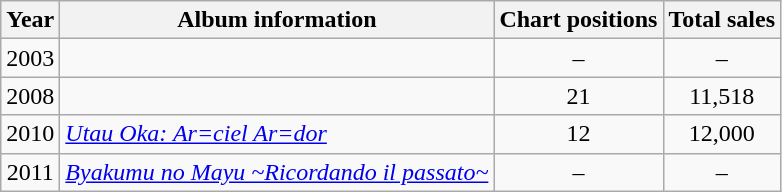<table class="wikitable">
<tr>
<th rowspan="1">Year</th>
<th rowspan="1">Album information</th>
<th colspan="1">Chart positions<br></th>
<th colspan="1">Total sales<br></th>
</tr>
<tr>
<td align="center">2003</td>
<td><br></td>
<td align="center">–</td>
<td align="center">–</td>
</tr>
<tr>
<td align="center">2008</td>
<td><br></td>
<td align="center">21</td>
<td align="center">11,518</td>
</tr>
<tr>
<td align="center">2010</td>
<td><em><a href='#'>Utau Oka: Ar=ciel Ar=dor</a></em><br></td>
<td align="center">12</td>
<td align="center">12,000</td>
</tr>
<tr>
<td align="center">2011</td>
<td><em><a href='#'>Byakumu no Mayu ~Ricordando il passato~</a></em><br></td>
<td align="center">–</td>
<td align="center">–</td>
</tr>
</table>
